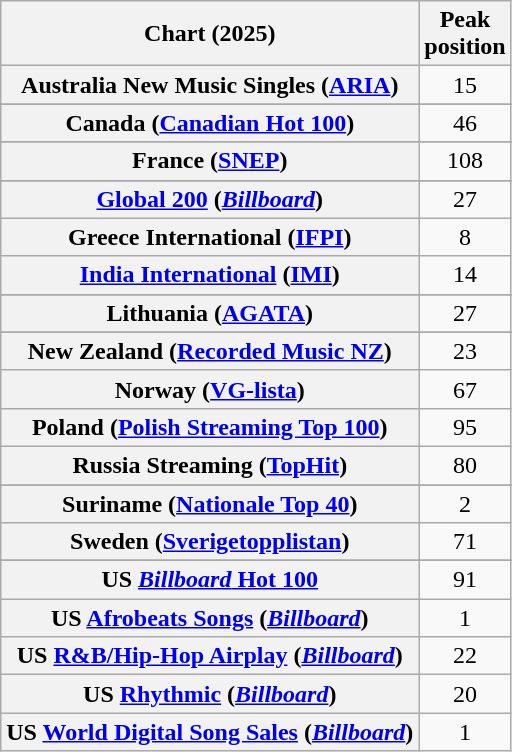<table class="wikitable sortable plainrowheaders" style="text-align:center">
<tr>
<th scope="col">Chart (2025)</th>
<th scope="col">Peak<br>position</th>
</tr>
<tr>
<th scope="row">Australia New Music Singles (<a href='#'>ARIA</a>)</th>
<td>15</td>
</tr>
<tr>
</tr>
<tr>
<th scope="row">Canada (<a href='#'>Canadian Hot 100</a>)</th>
<td>46</td>
</tr>
<tr>
</tr>
<tr>
<th scope="row">France (<a href='#'>SNEP</a>)</th>
<td>108</td>
</tr>
<tr>
</tr>
<tr>
<th scope="row"><a href='#'>Global 200</a> (<em><a href='#'>Billboard</a></em>)</th>
<td>27</td>
</tr>
<tr>
<th scope="row">Greece International (<a href='#'>IFPI</a>)<br></th>
<td>8</td>
</tr>
<tr>
<th scope="row"><a href='#'>India International</a> (<a href='#'>IMI</a>)</th>
<td>14</td>
</tr>
<tr>
</tr>
<tr>
<th scope="row">Lithuania (<a href='#'>AGATA</a>)</th>
<td>27</td>
</tr>
<tr>
</tr>
<tr>
<th scope="row">New Zealand (<a href='#'>Recorded Music NZ</a>)</th>
<td>23</td>
</tr>
<tr>
<th scope="row">Norway (<a href='#'>VG-lista</a>)</th>
<td>67</td>
</tr>
<tr>
<th scope="row">Poland (<a href='#'>Polish Streaming Top 100</a>)<br></th>
<td>95</td>
</tr>
<tr>
<th scope="row">Russia Streaming (<a href='#'>TopHit</a>)<br></th>
<td>80</td>
</tr>
<tr>
</tr>
<tr>
<th scope="row">Suriname (<a href='#'>Nationale Top 40</a>)<br></th>
<td>2</td>
</tr>
<tr>
<th scope="row">Sweden (<a href='#'>Sverigetopplistan</a>)</th>
<td>71</td>
</tr>
<tr>
</tr>
<tr>
</tr>
<tr>
</tr>
<tr>
</tr>
<tr>
</tr>
<tr>
<th scope="row">US <a href='#'><em>Billboard</em> Hot 100</a></th>
<td>91</td>
</tr>
<tr>
<th scope="row">US <a href='#'>Afrobeats Songs</a> (<em><a href='#'>Billboard</a></em>)</th>
<td>1</td>
</tr>
<tr>
<th scope="row">US <a href='#'>R&B/Hip-Hop Airplay</a> (<em><a href='#'>Billboard</a></em>)</th>
<td>22</td>
</tr>
<tr>
<th scope="row">US <a href='#'>Rhythmic</a> (<em><a href='#'>Billboard</a></em>)</th>
<td>20</td>
</tr>
<tr>
<th scope="row">US <a href='#'>World Digital Song Sales</a> (<em><a href='#'>Billboard</a></em>)</th>
<td>1</td>
</tr>
</table>
